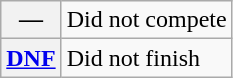<table class="wikitable">
<tr>
<th scope="row">—</th>
<td>Did not compete</td>
</tr>
<tr>
<th scope="row"><a href='#'>DNF</a></th>
<td>Did not finish</td>
</tr>
</table>
